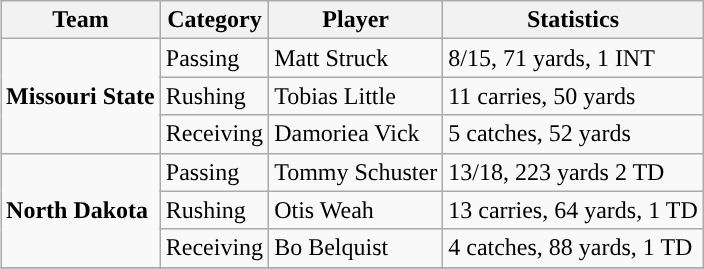<table class="wikitable" style="float: right;">
<tr>
<th>Team</th>
<th>Category</th>
<th>Player</th>
<th>Statistics</th>
</tr>
<tr>
<td rowspan=3><strong>Missouri State</strong></td>
<td>Passing</td>
<td>Matt Struck</td>
<td>8/15, 71 yards, 1 INT</td>
</tr>
<tr>
<td>Rushing</td>
<td>Tobias Little</td>
<td>11 carries, 50 yards</td>
</tr>
<tr>
<td>Receiving</td>
<td>Damoriea Vick</td>
<td>5 catches, 52 yards</td>
</tr>
<tr>
<td rowspan=3><strong>North Dakota</strong></td>
<td>Passing</td>
<td>Tommy Schuster</td>
<td>13/18, 223 yards 2 TD</td>
</tr>
<tr>
<td>Rushing</td>
<td>Otis Weah</td>
<td>13 carries, 64 yards, 1 TD</td>
</tr>
<tr>
<td>Receiving</td>
<td>Bo Belquist</td>
<td>4 catches, 88 yards, 1 TD</td>
</tr>
<tr>
</tr>
</table>
